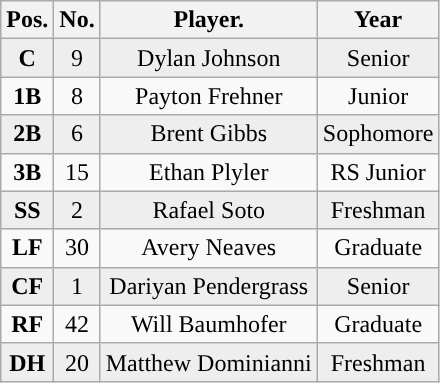<table class="wikitable non-sortable">
<tr>
<th style="text-align:center; ">Pos.</th>
<th style="text-align:center; ">No.</th>
<th style="text-align:center; ">Player.</th>
<th style="text-align:center; ">Year</th>
</tr>
<tr style="background:#eeeeee;text-align:center;">
<td><strong>C</strong></td>
<td>9</td>
<td>Dylan Johnson</td>
<td>Senior</td>
</tr>
<tr style="text-align:center;">
<td><strong>1B</strong></td>
<td>8</td>
<td>Payton Frehner</td>
<td>Junior</td>
</tr>
<tr style="background:#eeeeee;text-align:center;">
<td><strong>2B</strong></td>
<td>6</td>
<td>Brent Gibbs</td>
<td>Sophomore</td>
</tr>
<tr style="text-align:center;">
<td><strong>3B</strong></td>
<td>15</td>
<td>Ethan Plyler</td>
<td>RS Junior</td>
</tr>
<tr style="background:#eeeeee;text-align:center;">
<td><strong>SS</strong></td>
<td>2</td>
<td>Rafael Soto</td>
<td>Freshman</td>
</tr>
<tr style="text-align:center;">
<td><strong>LF</strong></td>
<td>30</td>
<td>Avery Neaves</td>
<td>Graduate</td>
</tr>
<tr style="background:#eeeeee;text-align:center;">
<td><strong>CF</strong></td>
<td>1</td>
<td>Dariyan Pendergrass</td>
<td>Senior</td>
</tr>
<tr style="text-align:center;">
<td><strong>RF</strong></td>
<td>42</td>
<td>Will Baumhofer</td>
<td>Graduate</td>
</tr>
<tr style="background:#eeeeee;text-align:center;">
<td><strong>DH</strong></td>
<td>20</td>
<td>Matthew Dominianni</td>
<td>Freshman</td>
</tr>
</table>
